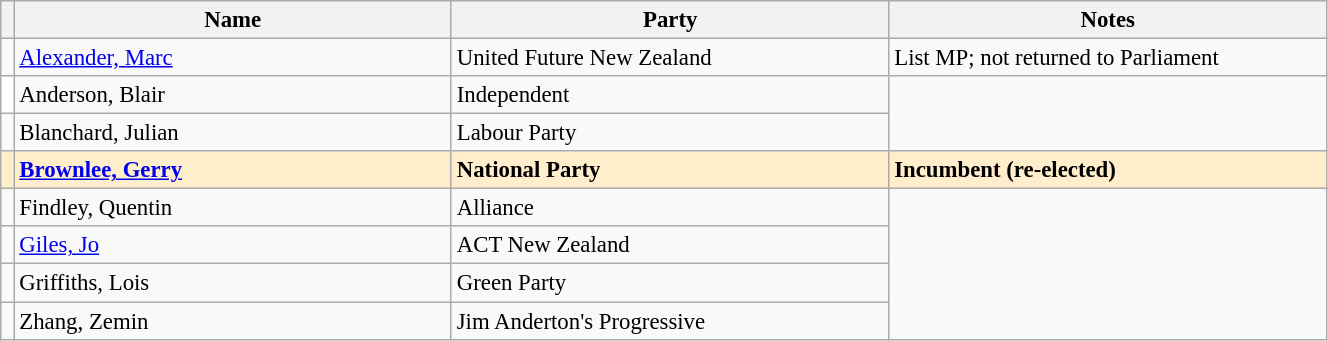<table class="wikitable" width="70%" style="font-size:95%;">
<tr>
<th width=1%></th>
<th width=33%>Name</th>
<th width=33%>Party</th>
<th width=33%>Notes</th>
</tr>
<tr -->
<td bgcolor=></td>
<td><a href='#'>Alexander, Marc</a></td>
<td>United Future New Zealand</td>
<td>List MP; not returned to Parliament</td>
</tr>
<tr -->
<td bgcolor=#ffffff></td>
<td>Anderson, Blair</td>
<td>Independent</td>
</tr>
<tr -->
<td bgcolor=></td>
<td>Blanchard, Julian</td>
<td>Labour Party</td>
</tr>
<tr ---- bgcolor=#FFEECC>
<td bgcolor=></td>
<td><strong><a href='#'>Brownlee, Gerry</a></strong></td>
<td><strong>National Party</strong></td>
<td><strong>Incumbent (re-elected)</strong></td>
</tr>
<tr -->
<td bgcolor=></td>
<td>Findley, Quentin</td>
<td>Alliance</td>
</tr>
<tr -->
<td bgcolor=></td>
<td><a href='#'>Giles, Jo</a></td>
<td>ACT New Zealand</td>
</tr>
<tr -->
<td bgcolor=></td>
<td>Griffiths, Lois</td>
<td>Green Party</td>
</tr>
<tr -->
<td bgcolor=></td>
<td>Zhang, Zemin</td>
<td>Jim Anderton's Progressive</td>
</tr>
</table>
